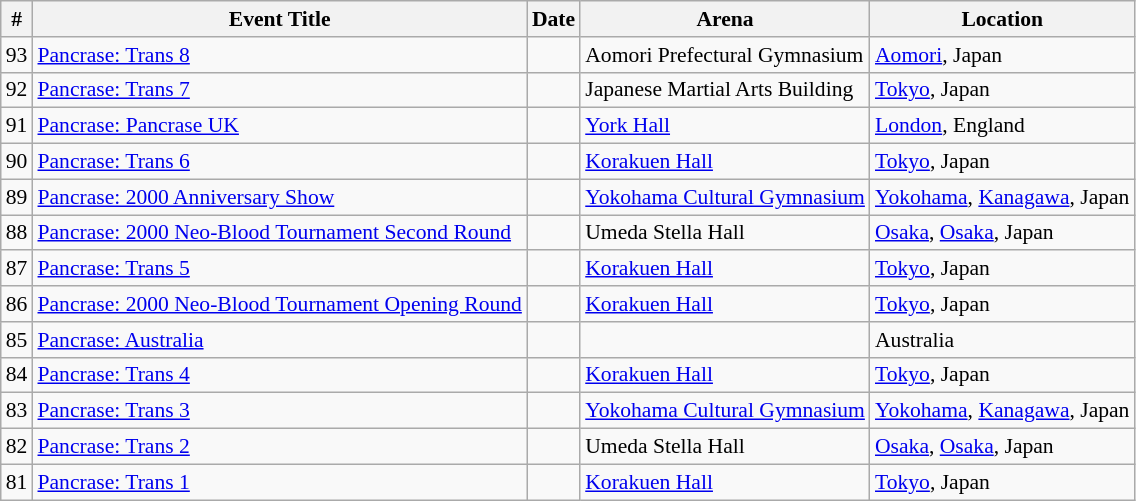<table class="sortable wikitable succession-box" style="font-size:90%;">
<tr>
<th scope="col">#</th>
<th scope="col">Event Title</th>
<th scope="col">Date</th>
<th scope="col">Arena</th>
<th scope="col">Location</th>
</tr>
<tr>
<td align=center>93</td>
<td><a href='#'>Pancrase: Trans 8</a></td>
<td></td>
<td>Aomori Prefectural Gymnasium</td>
<td><a href='#'>Aomori</a>, Japan</td>
</tr>
<tr>
<td align=center>92</td>
<td><a href='#'>Pancrase: Trans 7</a></td>
<td></td>
<td>Japanese Martial Arts Building</td>
<td><a href='#'>Tokyo</a>, Japan</td>
</tr>
<tr>
<td align=center>91</td>
<td><a href='#'>Pancrase: Pancrase UK</a></td>
<td></td>
<td><a href='#'>York Hall</a></td>
<td><a href='#'>London</a>, England</td>
</tr>
<tr>
<td align=center>90</td>
<td><a href='#'>Pancrase: Trans 6</a></td>
<td></td>
<td><a href='#'>Korakuen Hall</a></td>
<td><a href='#'>Tokyo</a>, Japan</td>
</tr>
<tr>
<td align=center>89</td>
<td><a href='#'>Pancrase: 2000 Anniversary Show</a></td>
<td></td>
<td><a href='#'>Yokohama Cultural Gymnasium</a></td>
<td><a href='#'>Yokohama</a>, <a href='#'>Kanagawa</a>, Japan</td>
</tr>
<tr>
<td align=center>88</td>
<td><a href='#'>Pancrase: 2000 Neo-Blood Tournament Second Round</a></td>
<td></td>
<td>Umeda Stella Hall</td>
<td><a href='#'>Osaka</a>, <a href='#'>Osaka</a>, Japan</td>
</tr>
<tr>
<td align=center>87</td>
<td><a href='#'>Pancrase: Trans 5</a></td>
<td></td>
<td><a href='#'>Korakuen Hall</a></td>
<td><a href='#'>Tokyo</a>, Japan</td>
</tr>
<tr>
<td align=center>86</td>
<td><a href='#'>Pancrase: 2000 Neo-Blood Tournament Opening Round</a></td>
<td></td>
<td><a href='#'>Korakuen Hall</a></td>
<td><a href='#'>Tokyo</a>, Japan</td>
</tr>
<tr>
<td align=center>85</td>
<td><a href='#'>Pancrase: Australia</a></td>
<td></td>
<td></td>
<td>Australia</td>
</tr>
<tr>
<td align=center>84</td>
<td><a href='#'>Pancrase: Trans 4</a></td>
<td></td>
<td><a href='#'>Korakuen Hall</a></td>
<td><a href='#'>Tokyo</a>, Japan</td>
</tr>
<tr>
<td align=center>83</td>
<td><a href='#'>Pancrase: Trans 3</a></td>
<td></td>
<td><a href='#'>Yokohama Cultural Gymnasium</a></td>
<td><a href='#'>Yokohama</a>, <a href='#'>Kanagawa</a>, Japan</td>
</tr>
<tr>
<td align=center>82</td>
<td><a href='#'>Pancrase: Trans 2</a></td>
<td></td>
<td>Umeda Stella Hall</td>
<td><a href='#'>Osaka</a>, <a href='#'>Osaka</a>, Japan</td>
</tr>
<tr>
<td align=center>81</td>
<td><a href='#'>Pancrase: Trans 1</a></td>
<td></td>
<td><a href='#'>Korakuen Hall</a></td>
<td><a href='#'>Tokyo</a>, Japan</td>
</tr>
</table>
